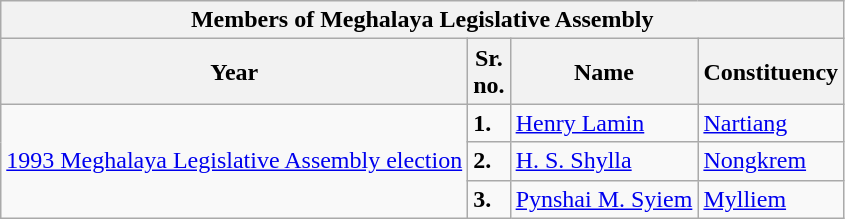<table class="wikitable sortable">
<tr>
<th colspan="4">Members of Meghalaya Legislative Assembly</th>
</tr>
<tr>
<th>Year</th>
<th>Sr.<br>no.</th>
<th>Name</th>
<th>Constituency</th>
</tr>
<tr>
<td rowspan="3"><a href='#'>1993 Meghalaya Legislative Assembly election</a></td>
<td><strong>1.</strong></td>
<td><a href='#'>Henry Lamin</a></td>
<td><a href='#'>Nartiang</a></td>
</tr>
<tr>
<td><strong>2.</strong></td>
<td><a href='#'>H. S. Shylla</a></td>
<td><a href='#'>Nongkrem</a></td>
</tr>
<tr>
<td><strong>3.</strong></td>
<td><a href='#'>Pynshai M. Syiem</a></td>
<td><a href='#'>Mylliem</a></td>
</tr>
</table>
